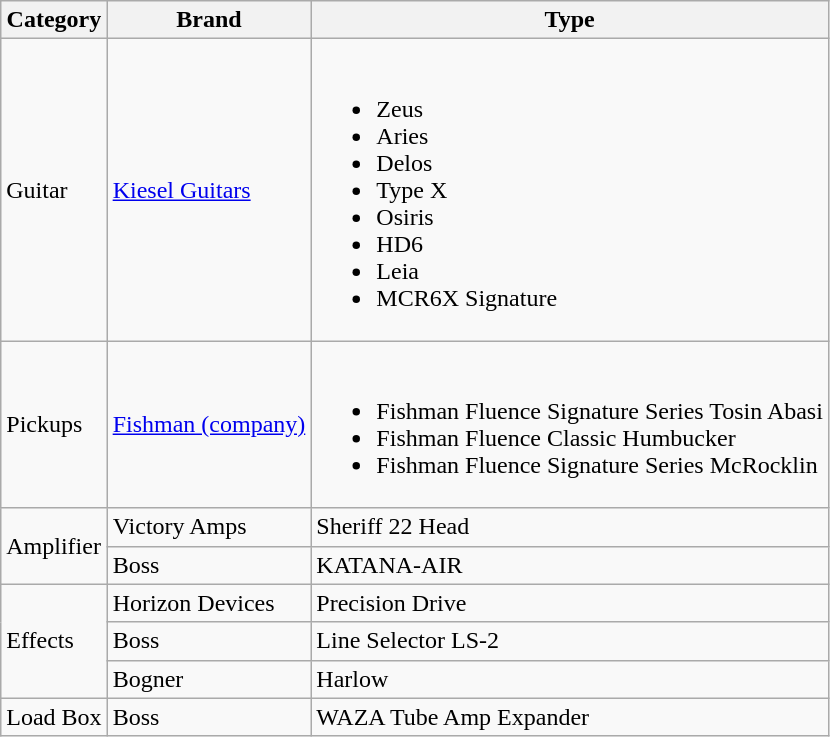<table class="wikitable" border: none;">
<tr>
<th>Category</th>
<th>Brand</th>
<th>Type</th>
</tr>
<tr>
<td>Guitar</td>
<td><a href='#'>Kiesel Guitars</a></td>
<td><br><ul><li>Zeus</li><li>Aries</li><li>Delos</li><li>Type X</li><li>Osiris</li><li>HD6</li><li>Leia</li><li>MCR6X Signature</li></ul></td>
</tr>
<tr>
<td>Pickups</td>
<td><a href='#'>Fishman (company)</a></td>
<td><br><ul><li>Fishman Fluence Signature Series Tosin Abasi</li><li>Fishman Fluence Classic Humbucker</li><li>Fishman Fluence Signature Series McRocklin</li></ul></td>
</tr>
<tr>
<td rowspan="2">Amplifier</td>
<td>Victory Amps</td>
<td>Sheriff 22 Head</td>
</tr>
<tr>
<td>Boss</td>
<td>KATANA-AIR</td>
</tr>
<tr>
<td rowspan="3">Effects</td>
<td>Horizon Devices</td>
<td>Precision Drive</td>
</tr>
<tr>
<td>Boss</td>
<td>Line Selector LS-2</td>
</tr>
<tr>
<td>Bogner</td>
<td>Harlow</td>
</tr>
<tr>
<td>Load Box</td>
<td>Boss</td>
<td>WAZA Tube Amp Expander</td>
</tr>
</table>
